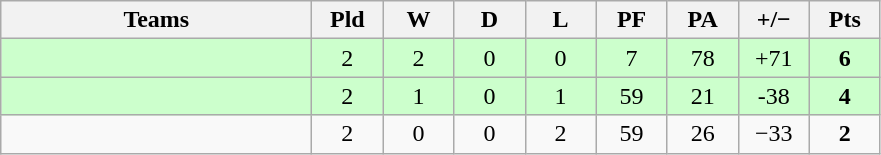<table class="wikitable" style="text-align: center;">
<tr>
<th width="200">Teams</th>
<th width="40">Pld</th>
<th width="40">W</th>
<th width="40">D</th>
<th width="40">L</th>
<th width="40">PF</th>
<th width="40">PA</th>
<th width="40">+/−</th>
<th width="40">Pts</th>
</tr>
<tr bgcolor=ccffcc>
<td align=left></td>
<td>2</td>
<td>2</td>
<td>0</td>
<td>0</td>
<td>7</td>
<td>78</td>
<td>+71</td>
<td><strong>6</strong></td>
</tr>
<tr bgcolor=ccffcc>
<td align=left></td>
<td>2</td>
<td>1</td>
<td>0</td>
<td>1</td>
<td>59</td>
<td>21</td>
<td>-38</td>
<td><strong>4</strong></td>
</tr>
<tr>
<td align=left></td>
<td>2</td>
<td>0</td>
<td>0</td>
<td>2</td>
<td>59</td>
<td>26</td>
<td>−33</td>
<td><strong>2</strong></td>
</tr>
</table>
